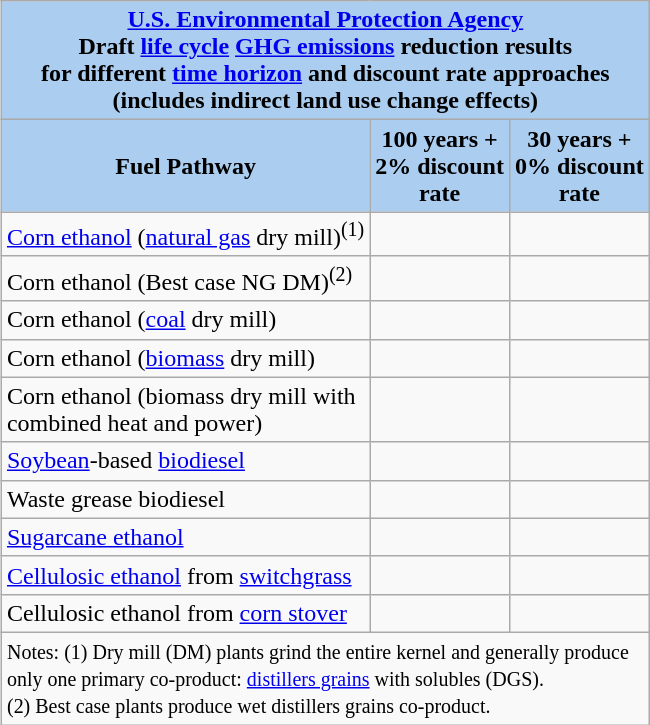<table class="wikitable" style="float: right; margin-left: 10px">
<tr>
<th colspan="3" align=center style="background-color: #ABCDEF;"><a href='#'>U.S. Environmental Protection Agency</a><br>Draft <a href='#'>life cycle</a> <a href='#'>GHG emissions</a> reduction results<br> for different <a href='#'>time horizon</a> and discount rate approaches<br>(includes indirect land use change effects)</th>
</tr>
<tr>
<th style="background-color: #ABCDEF;">Fuel Pathway</th>
<th style="background-color: #ABCDEF;">100 years +<br> 2% discount<br>rate</th>
<th style="background-color: #ABCDEF;">30 years +<br> 0% discount <br> rate</th>
</tr>
<tr>
<td><a href='#'>Corn ethanol</a> (<a href='#'>natural gas</a> dry mill)<sup>(1)</sup></td>
<td></td>
<td></td>
</tr>
<tr>
<td>Corn ethanol (Best case NG DM)<sup>(2)</sup></td>
<td></td>
<td></td>
</tr>
<tr>
<td>Corn ethanol (<a href='#'>coal</a> dry mill)</td>
<td></td>
<td></td>
</tr>
<tr>
<td>Corn ethanol (<a href='#'>biomass</a> dry mill)</td>
<td></td>
<td></td>
</tr>
<tr>
<td>Corn ethanol (biomass dry mill with <br>combined heat and power)</td>
<td></td>
<td></td>
</tr>
<tr>
<td><a href='#'>Soybean</a>-based <a href='#'>biodiesel</a></td>
<td></td>
<td></td>
</tr>
<tr>
<td>Waste grease biodiesel</td>
<td></td>
<td></td>
</tr>
<tr>
<td><a href='#'>Sugarcane ethanol</a></td>
<td></td>
<td></td>
</tr>
<tr>
<td><a href='#'>Cellulosic ethanol</a> from <a href='#'>switchgrass</a></td>
<td></td>
<td></td>
</tr>
<tr>
<td>Cellulosic ethanol from <a href='#'>corn stover</a></td>
<td></td>
<td></td>
</tr>
<tr>
<td colspan="3"><small>Notes: (1) Dry mill (DM) plants grind the entire kernel and generally produce<br> only one primary co-product: <a href='#'>distillers grains</a> with solubles (DGS).<br> (2) Best case plants produce wet distillers grains co-product.</small></td>
</tr>
</table>
